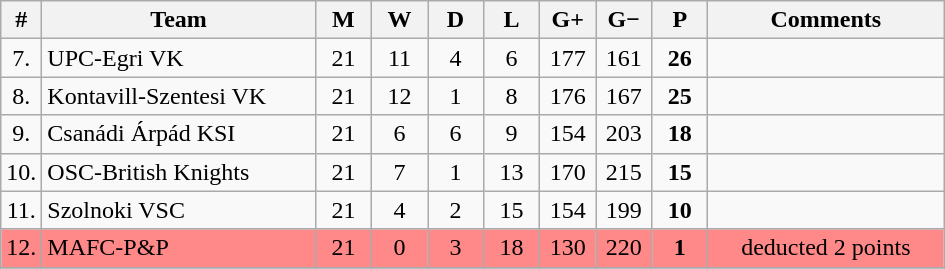<table class="wikitable" style="text-align: center;">
<tr>
<th width="15">#</th>
<th width="175">Team</th>
<th width="30">M</th>
<th width="30">W</th>
<th width="30">D</th>
<th width="30">L</th>
<th width="30">G+</th>
<th width="30">G−</th>
<th width="30">P</th>
<th width="150">Comments</th>
</tr>
<tr>
<td>7.</td>
<td align="left">UPC-Egri VK</td>
<td>21</td>
<td>11</td>
<td>4</td>
<td>6</td>
<td>177</td>
<td>161</td>
<td><strong>26</strong></td>
<td></td>
</tr>
<tr>
<td>8.</td>
<td align="left">Kontavill-Szentesi VK</td>
<td>21</td>
<td>12</td>
<td>1</td>
<td>8</td>
<td>176</td>
<td>167</td>
<td><strong>25</strong></td>
<td></td>
</tr>
<tr>
<td>9.</td>
<td align="left">Csanádi Árpád KSI</td>
<td>21</td>
<td>6</td>
<td>6</td>
<td>9</td>
<td>154</td>
<td>203</td>
<td><strong>18</strong></td>
<td></td>
</tr>
<tr>
<td>10.</td>
<td align="left">OSC-British Knights</td>
<td>21</td>
<td>7</td>
<td>1</td>
<td>13</td>
<td>170</td>
<td>215</td>
<td><strong>15</strong></td>
<td></td>
</tr>
<tr>
<td>11.</td>
<td align="left">Szolnoki VSC</td>
<td>21</td>
<td>4</td>
<td>2</td>
<td>15</td>
<td>154</td>
<td>199</td>
<td><strong>10</strong></td>
<td></td>
</tr>
<tr style="background: #FF8888;">
<td>12.</td>
<td align="left">MAFC-P&P</td>
<td>21</td>
<td>0</td>
<td>3</td>
<td>18</td>
<td>130</td>
<td>220</td>
<td><strong>1</strong></td>
<td>deducted 2 points</td>
</tr>
<tr>
</tr>
</table>
